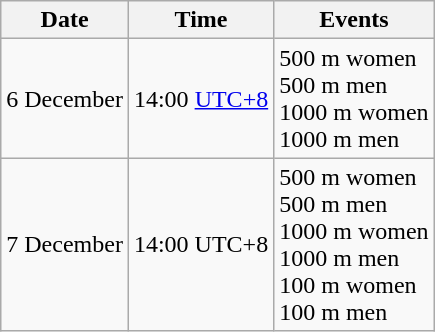<table class="wikitable" border="1">
<tr>
<th>Date</th>
<th>Time</th>
<th>Events</th>
</tr>
<tr>
<td>6 December</td>
<td>14:00 <a href='#'>UTC+8</a></td>
<td>500 m women<br>500 m men<br>1000 m women<br>1000 m men</td>
</tr>
<tr>
<td>7 December</td>
<td>14:00 UTC+8</td>
<td>500 m women<br>500 m men<br>1000 m women<br>1000 m men<br>100 m women<br>100 m men</td>
</tr>
</table>
